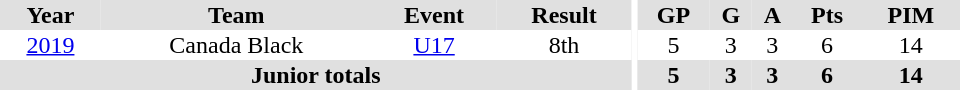<table border="0" cellpadding="1" cellspacing="0" ID="Table3" style="text-align:center; width:40em">
<tr ALIGN="center" bgcolor="#e0e0e0">
<th>Year</th>
<th>Team</th>
<th>Event</th>
<th>Result</th>
<th rowspan="99" bgcolor="#ffffff"></th>
<th>GP</th>
<th>G</th>
<th>A</th>
<th>Pts</th>
<th>PIM</th>
</tr>
<tr>
<td><a href='#'>2019</a></td>
<td>Canada Black</td>
<td><a href='#'>U17</a></td>
<td>8th</td>
<td>5</td>
<td>3</td>
<td>3</td>
<td>6</td>
<td>14</td>
</tr>
<tr bgcolor="#e0e0e0">
<th colspan="4">Junior totals</th>
<th>5</th>
<th>3</th>
<th>3</th>
<th>6</th>
<th>14</th>
</tr>
</table>
